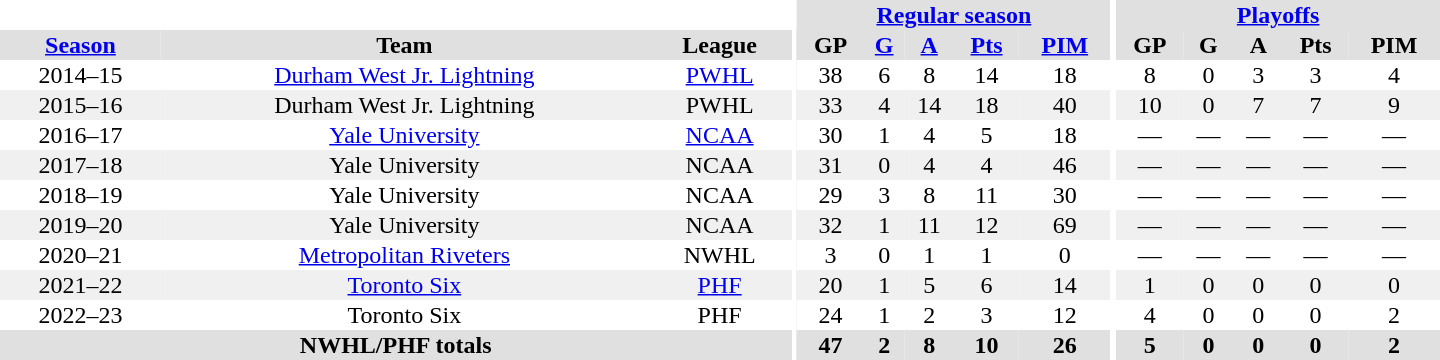<table border="0" cellpadding="1" cellspacing="0" style="text-align:center; width:60em">
<tr bgcolor="#e0e0e0">
<th colspan="3" bgcolor="#ffffff"></th>
<th rowspan="101" bgcolor="#ffffff"></th>
<th colspan="5"><a href='#'>Regular season</a></th>
<th rowspan="101" bgcolor="#ffffff"></th>
<th colspan="5"><a href='#'>Playoffs</a></th>
</tr>
<tr bgcolor="#e0e0e0">
<th><a href='#'>Season</a></th>
<th>Team</th>
<th>League</th>
<th>GP</th>
<th><a href='#'>G</a></th>
<th><a href='#'>A</a></th>
<th><a href='#'>Pts</a></th>
<th><a href='#'>PIM</a></th>
<th>GP</th>
<th>G</th>
<th>A</th>
<th>Pts</th>
<th>PIM</th>
</tr>
<tr>
<td>2014–15</td>
<td><a href='#'>Durham West Jr. Lightning</a></td>
<td><a href='#'>PWHL</a></td>
<td>38</td>
<td>6</td>
<td>8</td>
<td>14</td>
<td>18</td>
<td>8</td>
<td>0</td>
<td>3</td>
<td>3</td>
<td>4</td>
</tr>
<tr bgcolor="#f0f0f0">
<td>2015–16</td>
<td>Durham West Jr. Lightning</td>
<td>PWHL</td>
<td>33</td>
<td>4</td>
<td>14</td>
<td>18</td>
<td>40</td>
<td>10</td>
<td>0</td>
<td>7</td>
<td>7</td>
<td>9</td>
</tr>
<tr>
<td>2016–17</td>
<td><a href='#'>Yale University</a></td>
<td><a href='#'>NCAA</a></td>
<td>30</td>
<td>1</td>
<td>4</td>
<td>5</td>
<td>18</td>
<td>—</td>
<td>—</td>
<td>—</td>
<td>—</td>
<td>—</td>
</tr>
<tr bgcolor="#f0f0f0">
<td>2017–18</td>
<td>Yale University</td>
<td>NCAA</td>
<td>31</td>
<td>0</td>
<td>4</td>
<td>4</td>
<td>46</td>
<td>—</td>
<td>—</td>
<td>—</td>
<td>—</td>
<td>—</td>
</tr>
<tr>
<td>2018–19</td>
<td>Yale University</td>
<td>NCAA</td>
<td>29</td>
<td>3</td>
<td>8</td>
<td>11</td>
<td>30</td>
<td>—</td>
<td>—</td>
<td>—</td>
<td>—</td>
<td>—</td>
</tr>
<tr bgcolor="#f0f0f0">
<td>2019–20</td>
<td>Yale University</td>
<td>NCAA</td>
<td>32</td>
<td>1</td>
<td>11</td>
<td>12</td>
<td>69</td>
<td>—</td>
<td>—</td>
<td>—</td>
<td>—</td>
<td>—</td>
</tr>
<tr>
<td>2020–21</td>
<td><a href='#'>Metropolitan Riveters</a></td>
<td>NWHL</td>
<td>3</td>
<td>0</td>
<td>1</td>
<td>1</td>
<td>0</td>
<td>—</td>
<td>—</td>
<td>—</td>
<td>—</td>
<td>—</td>
</tr>
<tr bgcolor="#f0f0f0">
<td>2021–22</td>
<td><a href='#'>Toronto Six</a></td>
<td><a href='#'>PHF</a></td>
<td>20</td>
<td>1</td>
<td>5</td>
<td>6</td>
<td>14</td>
<td>1</td>
<td>0</td>
<td>0</td>
<td>0</td>
<td>0</td>
</tr>
<tr>
<td>2022–23</td>
<td>Toronto Six</td>
<td>PHF</td>
<td>24</td>
<td>1</td>
<td>2</td>
<td>3</td>
<td>12</td>
<td>4</td>
<td>0</td>
<td>0</td>
<td>0</td>
<td>2</td>
</tr>
<tr bgcolor="#e0e0e0">
<th colspan="3">NWHL/PHF totals</th>
<th>47</th>
<th>2</th>
<th>8</th>
<th>10</th>
<th>26</th>
<th>5</th>
<th>0</th>
<th>0</th>
<th>0</th>
<th>2</th>
</tr>
</table>
